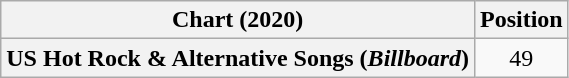<table class="wikitable plainrowheaders" style="text-align:center">
<tr>
<th scope="col">Chart (2020)</th>
<th scope="col">Position</th>
</tr>
<tr>
<th scope="row">US Hot Rock & Alternative Songs (<em>Billboard</em>)</th>
<td>49</td>
</tr>
</table>
